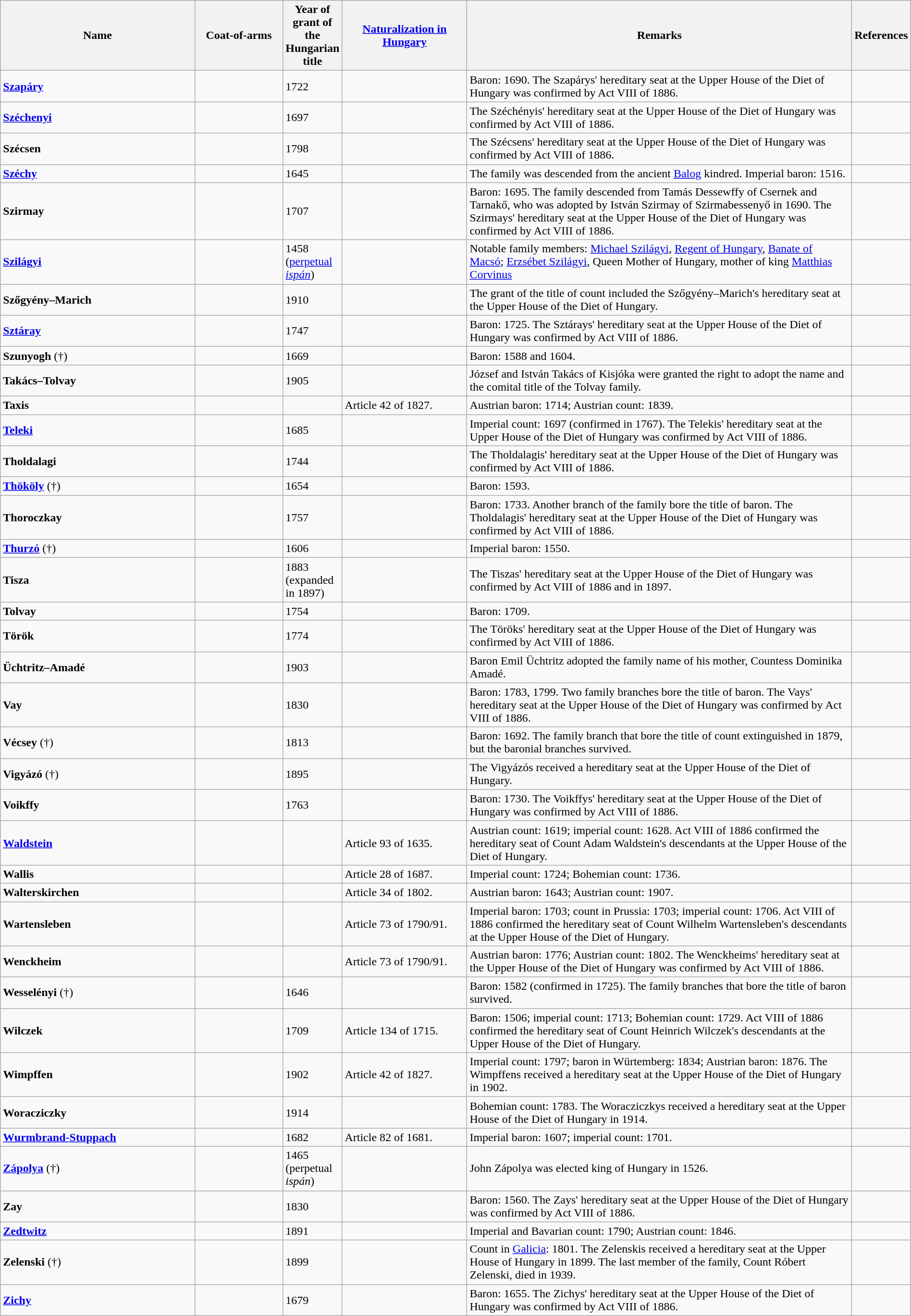<table class="wikitable sortable" style="width: 100%">
<tr>
<th scope="col" width="22%">Name</th>
<th scope="col" class="unsortable" width="10%">Coat-of-arms</th>
<th scope="col" width="5%">Year of grant of the Hungarian title</th>
<th scope="col" width="14%"><a href='#'>Naturalization in Hungary</a></th>
<th scope="col" class="unsortable" width="44%">Remarks</th>
<th scope="col" class="unsortable" width="5%">References</th>
</tr>
<tr>
<td><strong><a href='#'>Szapáry</a></strong></td>
<td></td>
<td>1722</td>
<td></td>
<td>Baron: 1690. The Szapárys' hereditary seat at the Upper House of the Diet of Hungary was confirmed by Act VIII of 1886.</td>
<td></td>
</tr>
<tr>
<td><strong><a href='#'>Széchenyi</a></strong></td>
<td></td>
<td>1697</td>
<td></td>
<td>The Széchényis' hereditary seat at the Upper House of the Diet of Hungary was confirmed by Act VIII of 1886.</td>
<td></td>
</tr>
<tr>
<td><strong>Szécsen</strong></td>
<td></td>
<td>1798</td>
<td></td>
<td>The Szécsens' hereditary seat at the Upper House of the Diet of Hungary was confirmed by Act VIII of 1886.</td>
<td></td>
</tr>
<tr>
<td><strong><a href='#'>Széchy</a></strong></td>
<td></td>
<td>1645</td>
<td></td>
<td>The family was descended from the ancient <a href='#'>Balog</a> kindred. Imperial baron: 1516.</td>
<td></td>
</tr>
<tr>
<td><strong>Szirmay</strong></td>
<td></td>
<td>1707</td>
<td></td>
<td>Baron: 1695. The family descended from Tamás Dessewffy of Csernek and Tarnakő, who was adopted by István Szirmay of Szirmabessenyő in 1690. The Szirmays' hereditary seat at the Upper House of the Diet of Hungary was confirmed by Act VIII of 1886.</td>
<td></td>
</tr>
<tr>
<td><strong><a href='#'>Szilágyi</a></strong></td>
<td></td>
<td>1458 (<a href='#'>perpetual <em>ispán</em></a>)</td>
<td></td>
<td>Notable family members: <a href='#'>Michael Szilágyi</a>, <a href='#'>Regent of Hungary</a>, <a href='#'>Banate of Macsó</a>; <a href='#'>Erzsébet Szilágyi</a>, Queen Mother of Hungary, mother of king <a href='#'>Matthias Corvinus</a></td>
<td></td>
</tr>
<tr>
<td><strong>Szőgyény–Marich</strong></td>
<td></td>
<td>1910</td>
<td></td>
<td>The grant of the title of count included the Szőgyény–Marich's hereditary seat at the Upper House of the Diet of Hungary.</td>
<td></td>
</tr>
<tr>
<td><strong><a href='#'>Sztáray</a></strong></td>
<td></td>
<td>1747</td>
<td></td>
<td>Baron: 1725. The Sztárays' hereditary seat at the Upper House of the Diet of Hungary was confirmed by Act VIII of 1886.</td>
<td></td>
</tr>
<tr>
<td><strong>Szunyogh</strong> (†)</td>
<td></td>
<td>1669</td>
<td></td>
<td>Baron: 1588 and 1604.</td>
<td></td>
</tr>
<tr>
<td><strong>Takács–Tolvay</strong></td>
<td></td>
<td>1905</td>
<td></td>
<td>József and István Takács of Kisjóka were granted the right to adopt the name and the comital title of the Tolvay family.</td>
<td></td>
</tr>
<tr>
<td><strong>Taxis</strong></td>
<td></td>
<td></td>
<td>Article 42 of 1827.</td>
<td>Austrian baron: 1714; Austrian count: 1839.</td>
<td></td>
</tr>
<tr>
<td><strong><a href='#'>Teleki</a></strong></td>
<td></td>
<td>1685</td>
<td></td>
<td>Imperial count: 1697 (confirmed in 1767). The Telekis' hereditary seat at the Upper House of the Diet of Hungary was confirmed by Act VIII of 1886.</td>
<td></td>
</tr>
<tr>
<td><strong>Tholdalagi</strong></td>
<td></td>
<td>1744</td>
<td></td>
<td>The Tholdalagis' hereditary seat at the Upper House of the Diet of Hungary was confirmed by Act VIII of 1886.</td>
<td></td>
</tr>
<tr>
<td><strong><a href='#'>Thököly</a></strong> (†)</td>
<td></td>
<td>1654</td>
<td></td>
<td>Baron: 1593.</td>
<td></td>
</tr>
<tr>
<td><strong>Thoroczkay</strong></td>
<td></td>
<td>1757</td>
<td></td>
<td>Baron: 1733. Another branch of the family bore the title of baron. The Tholdalagis' hereditary seat at the Upper House of the Diet of Hungary was confirmed by Act VIII of 1886.</td>
<td></td>
</tr>
<tr>
<td><strong><a href='#'>Thurzó</a></strong> (†)</td>
<td></td>
<td>1606</td>
<td></td>
<td>Imperial baron: 1550.</td>
<td></td>
</tr>
<tr>
<td><strong>Tisza</strong></td>
<td></td>
<td>1883 (expanded in 1897)</td>
<td></td>
<td>The Tiszas' hereditary seat at the Upper House of the Diet of Hungary was confirmed by Act VIII of 1886 and in 1897.</td>
<td></td>
</tr>
<tr>
<td><strong>Tolvay</strong></td>
<td></td>
<td>1754</td>
<td></td>
<td>Baron: 1709.</td>
<td></td>
</tr>
<tr>
<td><strong>Török</strong></td>
<td></td>
<td>1774</td>
<td></td>
<td>The Töröks' hereditary seat at the Upper House of the Diet of Hungary was confirmed by Act VIII of 1886.</td>
<td></td>
</tr>
<tr>
<td><strong>Üchtritz–Amadé</strong></td>
<td></td>
<td>1903</td>
<td></td>
<td>Baron Emil Üchtritz adopted the family name of his mother, Countess Dominika Amadé.</td>
<td></td>
</tr>
<tr>
<td><strong>Vay</strong></td>
<td></td>
<td>1830</td>
<td></td>
<td>Baron: 1783, 1799. Two family branches bore the title of baron. The Vays' hereditary seat at the Upper House of the Diet of Hungary was confirmed by Act VIII of 1886.</td>
<td></td>
</tr>
<tr>
<td><strong>Vécsey</strong> (†)</td>
<td></td>
<td>1813</td>
<td></td>
<td>Baron: 1692. The family branch that bore the title of count extinguished in 1879, but the baronial branches survived.</td>
<td></td>
</tr>
<tr>
<td><strong>Vigyázó</strong> (†)</td>
<td></td>
<td>1895</td>
<td></td>
<td>The Vigyázós received a hereditary seat at the Upper House of the Diet of Hungary.</td>
<td></td>
</tr>
<tr>
<td><strong>Voikffy</strong></td>
<td></td>
<td>1763</td>
<td></td>
<td>Baron: 1730. The Voikffys' hereditary seat at the Upper House of the Diet of Hungary was confirmed by Act VIII of 1886.</td>
<td></td>
</tr>
<tr>
<td><strong><a href='#'>Waldstein</a></strong></td>
<td></td>
<td></td>
<td>Article 93 of 1635.</td>
<td>Austrian count: 1619; imperial count: 1628. Act VIII of 1886 confirmed the hereditary seat of Count Adam Waldstein's descendants at the Upper House of the Diet of Hungary.</td>
<td></td>
</tr>
<tr>
<td><strong>Wallis</strong></td>
<td></td>
<td></td>
<td>Article 28 of 1687.</td>
<td>Imperial count: 1724; Bohemian count: 1736.</td>
<td></td>
</tr>
<tr>
<td><strong>Walterskirchen</strong></td>
<td></td>
<td></td>
<td>Article 34 of 1802.</td>
<td>Austrian baron: 1643; Austrian count: 1907.</td>
<td></td>
</tr>
<tr>
<td><strong>Wartensleben</strong></td>
<td></td>
<td></td>
<td>Article 73 of 1790/91.</td>
<td>Imperial baron: 1703; count in Prussia: 1703; imperial count: 1706. Act VIII of 1886 confirmed the hereditary seat of Count Wilhelm Wartensleben's descendants at the Upper House of the Diet of Hungary.</td>
<td></td>
</tr>
<tr>
<td><strong>Wenckheim</strong></td>
<td></td>
<td></td>
<td>Article 73 of 1790/91.</td>
<td>Austrian baron: 1776; Austrian count: 1802. The Wenckheims' hereditary seat at the Upper House of the Diet of Hungary was confirmed by Act VIII of 1886.</td>
<td></td>
</tr>
<tr>
<td><strong>Wesselényi</strong> (†)</td>
<td></td>
<td>1646</td>
<td></td>
<td>Baron: 1582 (confirmed in 1725). The family branches that bore the title of baron survived.</td>
<td></td>
</tr>
<tr>
<td><strong>Wilczek</strong></td>
<td></td>
<td>1709</td>
<td>Article 134 of 1715.</td>
<td>Baron: 1506; imperial count: 1713; Bohemian count: 1729. Act VIII of 1886 confirmed the hereditary seat of Count Heinrich Wilczek's descendants at the Upper House of the Diet of Hungary.</td>
<td></td>
</tr>
<tr>
<td><strong>Wimpffen</strong></td>
<td></td>
<td>1902</td>
<td>Article 42 of 1827.</td>
<td>Imperial count: 1797; baron in Würtemberg: 1834; Austrian baron: 1876. The Wimpffens received a hereditary seat at the Upper House of the Diet of Hungary in 1902.</td>
<td></td>
</tr>
<tr>
<td><strong>Woracziczky</strong></td>
<td></td>
<td>1914</td>
<td></td>
<td>Bohemian count: 1783. The Woracziczkys received a hereditary seat at the Upper House of the Diet of Hungary in 1914.</td>
<td></td>
</tr>
<tr>
<td><strong><a href='#'>Wurmbrand-Stuppach</a></strong></td>
<td></td>
<td>1682</td>
<td>Article 82 of 1681.</td>
<td>Imperial baron: 1607; imperial count: 1701.</td>
<td></td>
</tr>
<tr>
<td><strong><a href='#'>Zápolya</a></strong> (†)</td>
<td></td>
<td>1465 (perpetual <em>ispán</em>)</td>
<td></td>
<td>John Zápolya was elected king of Hungary in 1526.</td>
<td></td>
</tr>
<tr>
<td><strong>Zay</strong></td>
<td></td>
<td>1830</td>
<td></td>
<td>Baron: 1560. The Zays' hereditary seat at the Upper House of the Diet of Hungary was confirmed by Act VIII of 1886.</td>
<td></td>
</tr>
<tr>
<td><strong><a href='#'>Zedtwitz</a></strong></td>
<td></td>
<td>1891</td>
<td></td>
<td>Imperial and Bavarian count: 1790; Austrian count: 1846.</td>
<td></td>
</tr>
<tr>
<td><strong>Zelenski</strong> (†)</td>
<td></td>
<td>1899</td>
<td></td>
<td>Count in <a href='#'>Galicia</a>: 1801. The Zelenskis received a hereditary seat at the Upper House of Hungary in 1899. The last member of the family, Count Róbert Zelenski, died in 1939.</td>
<td></td>
</tr>
<tr>
<td><strong><a href='#'>Zichy</a></strong></td>
<td></td>
<td>1679</td>
<td></td>
<td>Baron: 1655. The Zichys' hereditary seat at the Upper House of the Diet of Hungary was confirmed by Act VIII of 1886.</td>
<td></td>
</tr>
</table>
